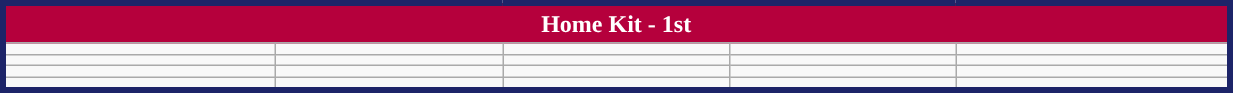<table class="wikitable collapsible collapsed" style="width:65%; border:solid 4px #1D2468">
<tr style="text-align:center; background-color:#B5003C; color:#FFFFFF; font-weight:bold;">
<td colspan=5>Home Kit - 1st</td>
</tr>
<tr>
<td></td>
<td></td>
<td></td>
<td></td>
<td></td>
</tr>
<tr>
<td></td>
<td></td>
<td></td>
<td></td>
<td></td>
</tr>
<tr>
<td></td>
<td></td>
<td></td>
<td></td>
<td></td>
</tr>
<tr>
<td></td>
<td></td>
<td></td>
<td></td>
<td></td>
</tr>
</table>
